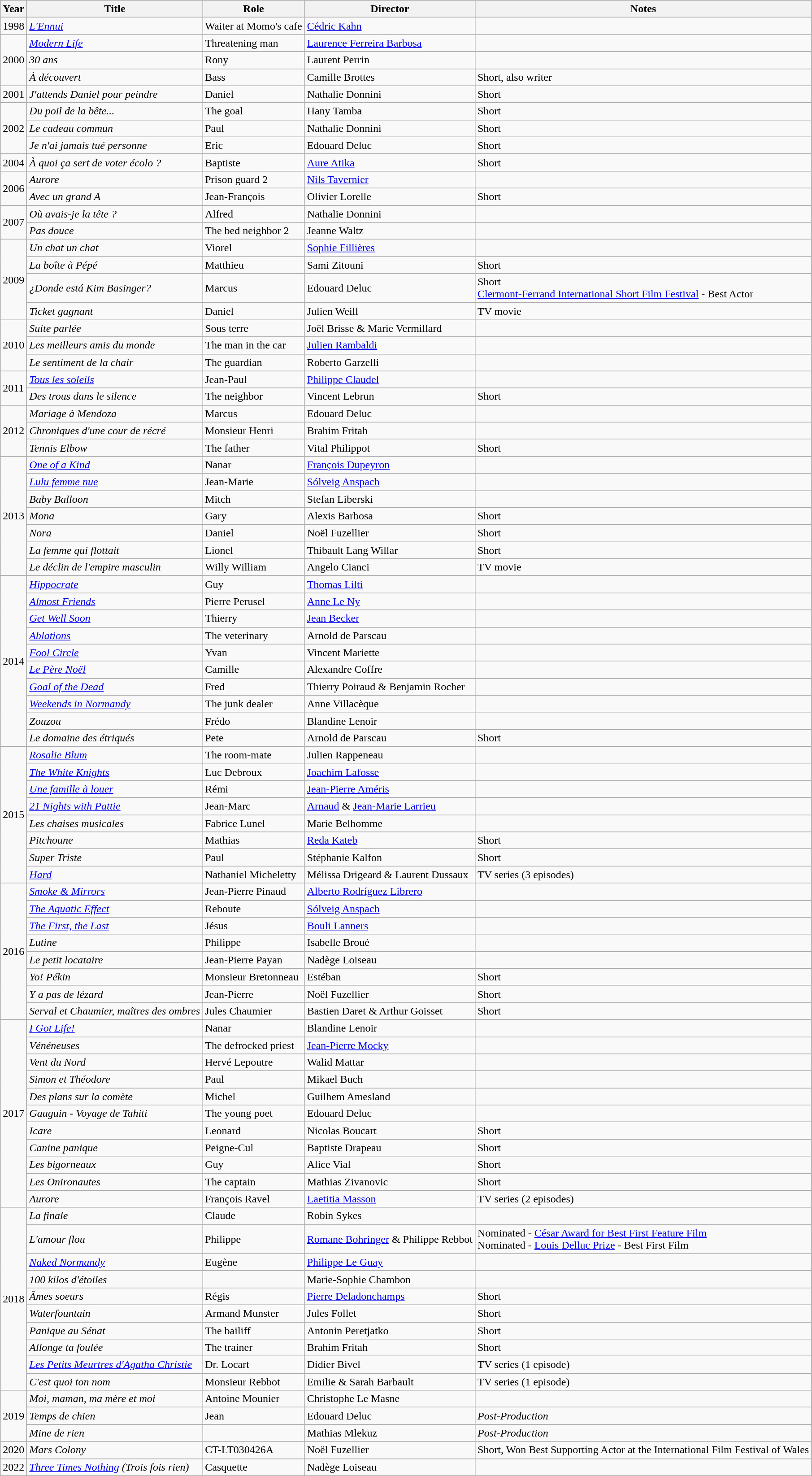<table class="wikitable sortable">
<tr>
<th>Year</th>
<th>Title</th>
<th>Role</th>
<th>Director</th>
<th class="unsortable">Notes</th>
</tr>
<tr>
<td>1998</td>
<td><em><a href='#'>L'Ennui</a></em></td>
<td>Waiter at Momo's cafe</td>
<td><a href='#'>Cédric Kahn</a></td>
<td></td>
</tr>
<tr>
<td rowspan=3>2000</td>
<td><em><a href='#'>Modern Life</a></em></td>
<td>Threatening man</td>
<td><a href='#'>Laurence Ferreira Barbosa</a></td>
<td></td>
</tr>
<tr>
<td><em>30 ans</em></td>
<td>Rony</td>
<td>Laurent Perrin</td>
<td></td>
</tr>
<tr>
<td><em>À découvert</em></td>
<td>Bass</td>
<td>Camille Brottes</td>
<td>Short, also writer</td>
</tr>
<tr>
<td>2001</td>
<td><em>J'attends Daniel pour peindre</em></td>
<td>Daniel</td>
<td>Nathalie Donnini</td>
<td>Short</td>
</tr>
<tr>
<td rowspan=3>2002</td>
<td><em>Du poil de la bête...</em></td>
<td>The goal</td>
<td>Hany Tamba</td>
<td>Short</td>
</tr>
<tr>
<td><em>Le cadeau commun</em></td>
<td>Paul</td>
<td>Nathalie Donnini</td>
<td>Short</td>
</tr>
<tr>
<td><em>Je n'ai jamais tué personne</em></td>
<td>Eric</td>
<td>Edouard Deluc</td>
<td>Short</td>
</tr>
<tr>
<td>2004</td>
<td><em>À quoi ça sert de voter écolo ?</em></td>
<td>Baptiste</td>
<td><a href='#'>Aure Atika</a></td>
<td>Short</td>
</tr>
<tr>
<td rowspan=2>2006</td>
<td><em>Aurore</em></td>
<td>Prison guard 2</td>
<td><a href='#'>Nils Tavernier</a></td>
<td></td>
</tr>
<tr>
<td><em>Avec un grand A</em></td>
<td>Jean-François</td>
<td>Olivier Lorelle</td>
<td>Short</td>
</tr>
<tr>
<td rowspan=2>2007</td>
<td><em>Où avais-je la tête ?</em></td>
<td>Alfred</td>
<td>Nathalie Donnini</td>
<td></td>
</tr>
<tr>
<td><em>Pas douce</em></td>
<td>The bed neighbor 2</td>
<td>Jeanne Waltz</td>
<td></td>
</tr>
<tr>
<td rowspan=4>2009</td>
<td><em>Un chat un chat</em></td>
<td>Viorel</td>
<td><a href='#'>Sophie Fillières</a></td>
<td></td>
</tr>
<tr>
<td><em>La boîte à Pépé</em></td>
<td>Matthieu</td>
<td>Sami Zitouni</td>
<td>Short</td>
</tr>
<tr>
<td><em>¿Donde está Kim Basinger?</em></td>
<td>Marcus</td>
<td>Edouard Deluc</td>
<td>Short<br><a href='#'>Clermont-Ferrand International Short Film Festival</a> - Best Actor</td>
</tr>
<tr>
<td><em>Ticket gagnant</em></td>
<td>Daniel</td>
<td>Julien Weill</td>
<td>TV movie</td>
</tr>
<tr>
<td rowspan=3>2010</td>
<td><em>Suite parlée</em></td>
<td>Sous terre</td>
<td>Joël Brisse & Marie Vermillard</td>
<td></td>
</tr>
<tr>
<td><em>Les meilleurs amis du monde</em></td>
<td>The man in the car</td>
<td><a href='#'>Julien Rambaldi</a></td>
<td></td>
</tr>
<tr>
<td><em>Le sentiment de la chair</em></td>
<td>The guardian</td>
<td>Roberto Garzelli</td>
<td></td>
</tr>
<tr>
<td rowspan=2>2011</td>
<td><em><a href='#'>Tous les soleils</a></em></td>
<td>Jean-Paul</td>
<td><a href='#'>Philippe Claudel</a></td>
<td></td>
</tr>
<tr>
<td><em>Des trous dans le silence</em></td>
<td>The neighbor</td>
<td>Vincent Lebrun</td>
<td>Short</td>
</tr>
<tr>
<td rowspan=3>2012</td>
<td><em>Mariage à Mendoza</em></td>
<td>Marcus</td>
<td>Edouard Deluc</td>
<td></td>
</tr>
<tr>
<td><em>Chroniques d'une cour de récré</em></td>
<td>Monsieur Henri</td>
<td>Brahim Fritah</td>
<td></td>
</tr>
<tr>
<td><em>Tennis Elbow</em></td>
<td>The father</td>
<td>Vital Philippot</td>
<td>Short</td>
</tr>
<tr>
<td rowspan=7>2013</td>
<td><em><a href='#'>One of a Kind</a></em></td>
<td>Nanar</td>
<td><a href='#'>François Dupeyron</a></td>
<td></td>
</tr>
<tr>
<td><em><a href='#'>Lulu femme nue</a></em></td>
<td>Jean-Marie</td>
<td><a href='#'>Sólveig Anspach</a></td>
<td></td>
</tr>
<tr>
<td><em>Baby Balloon</em></td>
<td>Mitch</td>
<td>Stefan Liberski</td>
<td></td>
</tr>
<tr>
<td><em>Mona</em></td>
<td>Gary</td>
<td>Alexis Barbosa</td>
<td>Short</td>
</tr>
<tr>
<td><em>Nora</em></td>
<td>Daniel</td>
<td>Noël Fuzellier</td>
<td>Short</td>
</tr>
<tr>
<td><em>La femme qui flottait</em></td>
<td>Lionel</td>
<td>Thibault Lang Willar</td>
<td>Short</td>
</tr>
<tr>
<td><em>Le déclin de l'empire masculin</em></td>
<td>Willy William</td>
<td>Angelo Cianci</td>
<td>TV movie</td>
</tr>
<tr>
<td rowspan=10>2014</td>
<td><em><a href='#'>Hippocrate</a></em></td>
<td>Guy</td>
<td><a href='#'>Thomas Lilti</a></td>
<td></td>
</tr>
<tr>
<td><em><a href='#'>Almost Friends</a></em></td>
<td>Pierre Perusel</td>
<td><a href='#'>Anne Le Ny</a></td>
<td></td>
</tr>
<tr>
<td><em><a href='#'>Get Well Soon</a></em></td>
<td>Thierry</td>
<td><a href='#'>Jean Becker</a></td>
<td></td>
</tr>
<tr>
<td><em><a href='#'>Ablations</a></em></td>
<td>The veterinary</td>
<td>Arnold de Parscau</td>
<td></td>
</tr>
<tr>
<td><em><a href='#'>Fool Circle</a></em></td>
<td>Yvan</td>
<td>Vincent Mariette</td>
<td></td>
</tr>
<tr>
<td><em><a href='#'>Le Père Noël</a></em></td>
<td>Camille</td>
<td>Alexandre Coffre</td>
<td></td>
</tr>
<tr>
<td><em><a href='#'>Goal of the Dead</a></em></td>
<td>Fred</td>
<td>Thierry Poiraud & Benjamin Rocher</td>
<td></td>
</tr>
<tr>
<td><em><a href='#'>Weekends in Normandy</a></em></td>
<td>The junk dealer</td>
<td>Anne Villacèque</td>
<td></td>
</tr>
<tr>
<td><em>Zouzou</em></td>
<td>Frédo</td>
<td>Blandine Lenoir</td>
<td></td>
</tr>
<tr>
<td><em>Le domaine des étriqués</em></td>
<td>Pete</td>
<td>Arnold de Parscau</td>
<td>Short</td>
</tr>
<tr>
<td rowspan=8>2015</td>
<td><em><a href='#'>Rosalie Blum</a></em></td>
<td>The room-mate</td>
<td>Julien Rappeneau</td>
<td></td>
</tr>
<tr>
<td><em><a href='#'>The White Knights</a></em></td>
<td>Luc Debroux</td>
<td><a href='#'>Joachim Lafosse</a></td>
<td></td>
</tr>
<tr>
<td><em><a href='#'>Une famille à louer</a></em></td>
<td>Rémi</td>
<td><a href='#'>Jean-Pierre Améris</a></td>
<td></td>
</tr>
<tr>
<td><em><a href='#'>21 Nights with Pattie</a></em></td>
<td>Jean-Marc</td>
<td><a href='#'>Arnaud</a> & <a href='#'>Jean-Marie Larrieu</a></td>
<td></td>
</tr>
<tr>
<td><em>Les chaises musicales</em></td>
<td>Fabrice Lunel</td>
<td>Marie Belhomme</td>
<td></td>
</tr>
<tr>
<td><em>Pitchoune</em></td>
<td>Mathias</td>
<td><a href='#'>Reda Kateb</a></td>
<td>Short</td>
</tr>
<tr>
<td><em>Super Triste</em></td>
<td>Paul</td>
<td>Stéphanie Kalfon</td>
<td>Short</td>
</tr>
<tr>
<td><em><a href='#'>Hard</a></em></td>
<td>Nathaniel Micheletty</td>
<td>Mélissa Drigeard & Laurent Dussaux</td>
<td>TV series (3 episodes)</td>
</tr>
<tr>
<td rowspan=8>2016</td>
<td><em><a href='#'>Smoke & Mirrors</a></em></td>
<td>Jean-Pierre Pinaud</td>
<td><a href='#'>Alberto Rodríguez Librero</a></td>
<td></td>
</tr>
<tr>
<td><em><a href='#'>The Aquatic Effect</a></em></td>
<td>Reboute</td>
<td><a href='#'>Sólveig Anspach</a></td>
<td></td>
</tr>
<tr>
<td><em><a href='#'>The First, the Last</a></em></td>
<td>Jésus</td>
<td><a href='#'>Bouli Lanners</a></td>
<td></td>
</tr>
<tr>
<td><em>Lutine</em></td>
<td>Philippe</td>
<td>Isabelle Broué</td>
<td></td>
</tr>
<tr>
<td><em>Le petit locataire</em></td>
<td>Jean-Pierre Payan</td>
<td>Nadège Loiseau</td>
<td></td>
</tr>
<tr>
<td><em>Yo! Pékin</em></td>
<td>Monsieur Bretonneau</td>
<td>Estéban</td>
<td>Short</td>
</tr>
<tr>
<td><em>Y a pas de lézard</em></td>
<td>Jean-Pierre</td>
<td>Noël Fuzellier</td>
<td>Short</td>
</tr>
<tr>
<td><em>Serval et Chaumier, maîtres des ombres</em></td>
<td>Jules Chaumier</td>
<td>Bastien Daret & Arthur Goisset</td>
<td>Short</td>
</tr>
<tr>
<td rowspan=11>2017</td>
<td><em><a href='#'>I Got Life!</a></em></td>
<td>Nanar</td>
<td>Blandine Lenoir</td>
<td></td>
</tr>
<tr>
<td><em>Vénéneuses</em></td>
<td>The defrocked priest</td>
<td><a href='#'>Jean-Pierre Mocky</a></td>
<td></td>
</tr>
<tr>
<td><em>Vent du Nord</em></td>
<td>Hervé Lepoutre</td>
<td>Walid Mattar</td>
<td></td>
</tr>
<tr>
<td><em>Simon et Théodore</em></td>
<td>Paul</td>
<td>Mikael Buch</td>
<td></td>
</tr>
<tr>
<td><em>Des plans sur la comète</em></td>
<td>Michel</td>
<td>Guilhem Amesland</td>
<td></td>
</tr>
<tr>
<td><em>Gauguin - Voyage de Tahiti</em></td>
<td>The young poet</td>
<td>Edouard Deluc</td>
<td></td>
</tr>
<tr>
<td><em>Icare</em></td>
<td>Leonard</td>
<td>Nicolas Boucart</td>
<td>Short</td>
</tr>
<tr>
<td><em>Canine panique</em></td>
<td>Peigne-Cul</td>
<td>Baptiste Drapeau</td>
<td>Short</td>
</tr>
<tr>
<td><em>Les bigorneaux</em></td>
<td>Guy</td>
<td>Alice Vial</td>
<td>Short</td>
</tr>
<tr>
<td><em>Les Onironautes</em></td>
<td>The captain</td>
<td>Mathias Zivanovic</td>
<td>Short</td>
</tr>
<tr>
<td><em>Aurore</em></td>
<td>François Ravel</td>
<td><a href='#'>Laetitia Masson</a></td>
<td>TV series (2 episodes)</td>
</tr>
<tr>
<td rowspan=10>2018</td>
<td><em>La finale</em></td>
<td>Claude</td>
<td>Robin Sykes</td>
<td></td>
</tr>
<tr>
<td><em>L'amour flou</em></td>
<td>Philippe</td>
<td><a href='#'>Romane Bohringer</a> & Philippe Rebbot</td>
<td>Nominated - <a href='#'>César Award for Best First Feature Film</a><br>Nominated - <a href='#'>Louis Delluc Prize</a> - Best First Film</td>
</tr>
<tr>
<td><em><a href='#'>Naked Normandy</a></em></td>
<td>Eugène</td>
<td><a href='#'>Philippe Le Guay</a></td>
<td></td>
</tr>
<tr>
<td><em>100 kilos d'étoiles</em></td>
<td></td>
<td>Marie-Sophie Chambon</td>
<td></td>
</tr>
<tr>
<td><em>Âmes soeurs</em></td>
<td>Régis</td>
<td><a href='#'>Pierre Deladonchamps</a></td>
<td>Short</td>
</tr>
<tr>
<td><em>Waterfountain</em></td>
<td>Armand Munster</td>
<td>Jules Follet</td>
<td>Short</td>
</tr>
<tr>
<td><em>Panique au Sénat</em></td>
<td>The bailiff</td>
<td>Antonin Peretjatko</td>
<td>Short</td>
</tr>
<tr>
<td><em>Allonge ta foulée</em></td>
<td>The trainer</td>
<td>Brahim Fritah</td>
<td>Short</td>
</tr>
<tr>
<td><em><a href='#'>Les Petits Meurtres d'Agatha Christie</a></em></td>
<td>Dr. Locart</td>
<td>Didier Bivel</td>
<td>TV series (1 episode)</td>
</tr>
<tr>
<td><em>C'est quoi ton nom</em></td>
<td>Monsieur Rebbot</td>
<td>Emilie & Sarah Barbault</td>
<td>TV series (1 episode)</td>
</tr>
<tr>
<td rowspan=3>2019</td>
<td><em>Moi, maman, ma mère et moi</em></td>
<td>Antoine Mounier</td>
<td>Christophe Le Masne</td>
<td></td>
</tr>
<tr>
<td><em>Temps de chien</em></td>
<td>Jean</td>
<td>Edouard Deluc</td>
<td><em>Post-Production</em></td>
</tr>
<tr>
<td><em>Mine de rien</em></td>
<td></td>
<td>Mathias Mlekuz</td>
<td><em>Post-Production</em></td>
</tr>
<tr>
<td>2020</td>
<td><em>Mars Colony</em></td>
<td>CT-LT030426A</td>
<td>Noël Fuzellier</td>
<td>Short, Won Best Supporting Actor at the International Film Festival of Wales</td>
</tr>
<tr>
<td>2022</td>
<td><em><a href='#'>Three Times Nothing</a> (Trois fois rien)</em></td>
<td>Casquette</td>
<td>Nadège Loiseau</td>
<td></td>
</tr>
</table>
